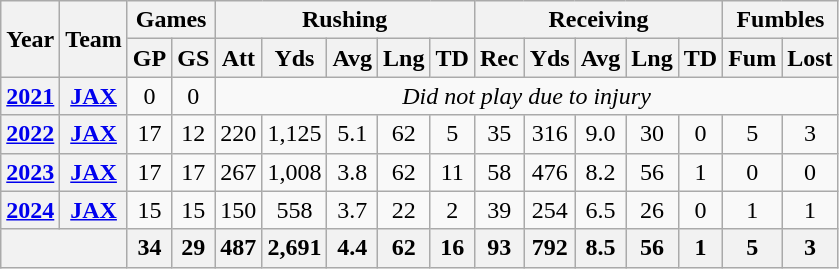<table class="wikitable" style="text-align:center;">
<tr>
<th rowspan="2">Year</th>
<th rowspan="2">Team</th>
<th colspan="2">Games</th>
<th colspan="5">Rushing</th>
<th colspan="5">Receiving</th>
<th colspan="2">Fumbles</th>
</tr>
<tr>
<th>GP</th>
<th>GS</th>
<th>Att</th>
<th>Yds</th>
<th>Avg</th>
<th>Lng</th>
<th>TD</th>
<th>Rec</th>
<th>Yds</th>
<th>Avg</th>
<th>Lng</th>
<th>TD</th>
<th>Fum</th>
<th>Lost</th>
</tr>
<tr>
<th><a href='#'>2021</a></th>
<th><a href='#'>JAX</a></th>
<td>0</td>
<td>0</td>
<td colspan="12"><em>Did not play due to injury</em></td>
</tr>
<tr>
<th><a href='#'>2022</a></th>
<th><a href='#'>JAX</a></th>
<td>17</td>
<td>12</td>
<td>220</td>
<td>1,125</td>
<td>5.1</td>
<td>62</td>
<td>5</td>
<td>35</td>
<td>316</td>
<td>9.0</td>
<td>30</td>
<td>0</td>
<td>5</td>
<td>3</td>
</tr>
<tr>
<th><a href='#'>2023</a></th>
<th><a href='#'>JAX</a></th>
<td>17</td>
<td>17</td>
<td>267</td>
<td>1,008</td>
<td>3.8</td>
<td>62</td>
<td>11</td>
<td>58</td>
<td>476</td>
<td>8.2</td>
<td>56</td>
<td>1</td>
<td>0</td>
<td>0</td>
</tr>
<tr>
<th><a href='#'>2024</a></th>
<th><a href='#'>JAX</a></th>
<td>15</td>
<td>15</td>
<td>150</td>
<td>558</td>
<td>3.7</td>
<td>22</td>
<td>2</td>
<td>39</td>
<td>254</td>
<td>6.5</td>
<td>26</td>
<td>0</td>
<td>1</td>
<td>1</td>
</tr>
<tr>
<th colspan="2"></th>
<th>34</th>
<th>29</th>
<th>487</th>
<th>2,691</th>
<th>4.4</th>
<th>62</th>
<th>16</th>
<th>93</th>
<th>792</th>
<th>8.5</th>
<th>56</th>
<th>1</th>
<th>5</th>
<th>3</th>
</tr>
</table>
